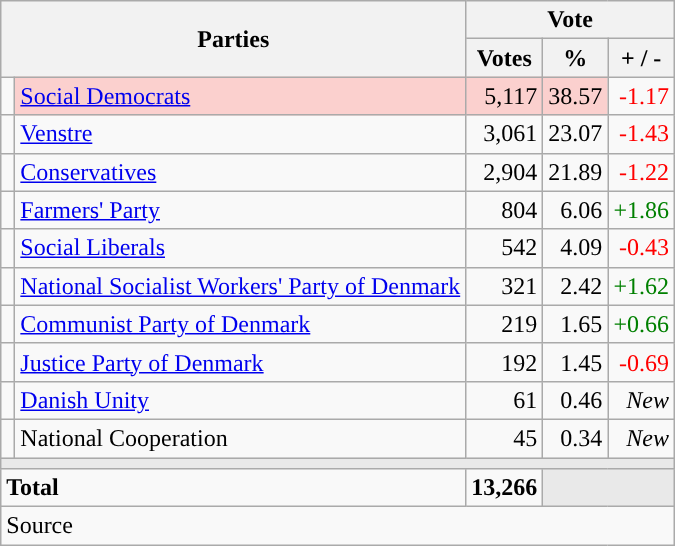<table class="wikitable" style="text-align:right;">
<tr>
<th style="text-align:centre;" rowspan="2" colspan="2" width="225">Parties</th>
<th colspan="3">Vote</th>
</tr>
<tr>
<th width="15">Votes</th>
<th width="15">%</th>
<th width="15">+ / -</th>
</tr>
<tr>
<td width="2" style="color:inherit;background:"></td>
<td bgcolor=#fbd0ce  align="left"><a href='#'>Social Democrats</a></td>
<td bgcolor=#fbd0ce>5,117</td>
<td bgcolor=#fbd0ce>38.57</td>
<td style=color:red;>-1.17</td>
</tr>
<tr>
<td width="2" style="color:inherit;background:"></td>
<td align="left"><a href='#'>Venstre</a></td>
<td>3,061</td>
<td>23.07</td>
<td style=color:red;>-1.43</td>
</tr>
<tr>
<td width="2" style="color:inherit;background:"></td>
<td align="left"><a href='#'>Conservatives</a></td>
<td>2,904</td>
<td>21.89</td>
<td style=color:red;>-1.22</td>
</tr>
<tr>
<td width="2" style="color:inherit;background:"></td>
<td align="left"><a href='#'>Farmers' Party</a></td>
<td>804</td>
<td>6.06</td>
<td style=color:green;>+1.86</td>
</tr>
<tr>
<td width="2" style="color:inherit;background:"></td>
<td align="left"><a href='#'>Social Liberals</a></td>
<td>542</td>
<td>4.09</td>
<td style=color:red;>-0.43</td>
</tr>
<tr>
<td width="2" style="color:inherit;background:"></td>
<td align="left"><a href='#'>National Socialist Workers' Party of Denmark</a></td>
<td>321</td>
<td>2.42</td>
<td style=color:green;>+1.62</td>
</tr>
<tr>
<td width="2" style="color:inherit;background:"></td>
<td align="left"><a href='#'>Communist Party of Denmark</a></td>
<td>219</td>
<td>1.65</td>
<td style=color:green;>+0.66</td>
</tr>
<tr>
<td width="2" style="color:inherit;background:"></td>
<td align="left"><a href='#'>Justice Party of Denmark</a></td>
<td>192</td>
<td>1.45</td>
<td style=color:red;>-0.69</td>
</tr>
<tr>
<td width="2" style="color:inherit;background:"></td>
<td align="left"><a href='#'>Danish Unity</a></td>
<td>61</td>
<td>0.46</td>
<td><em>New</em></td>
</tr>
<tr>
<td width="2" style="color:inherit;background:"></td>
<td align="left">National Cooperation</td>
<td>45</td>
<td>0.34</td>
<td><em>New</em></td>
</tr>
<tr>
<td colspan="7" bgcolor="#E9E9E9"></td>
</tr>
<tr>
<td align="left" colspan="2"><strong>Total</strong></td>
<td><strong>13,266</strong></td>
<td bgcolor="#E9E9E9" colspan="2"></td>
</tr>
<tr>
<td align="left" colspan="6">Source</td>
</tr>
</table>
